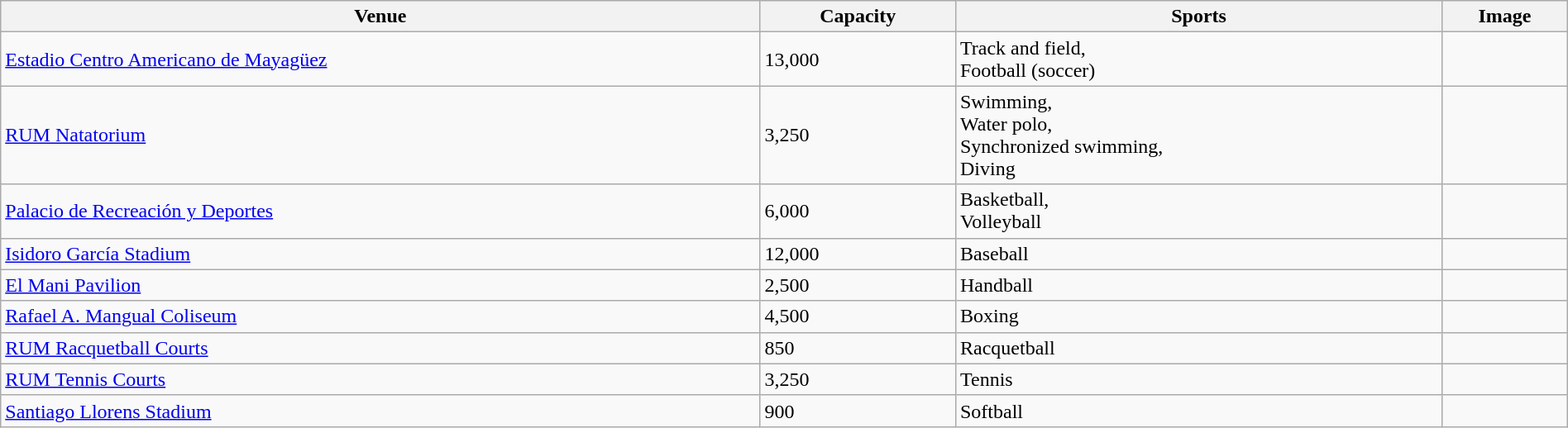<table class="wikitable" style="width:100%;">
<tr>
<th>Venue</th>
<th>Capacity</th>
<th>Sports</th>
<th style="width:8%;" class="unsortable">Image</th>
</tr>
<tr align=>
<td><a href='#'>Estadio Centro Americano de Mayagüez</a></td>
<td>13,000</td>
<td>Track and field, <br> Football (soccer)</td>
<td></td>
</tr>
<tr>
<td><a href='#'>RUM Natatorium</a></td>
<td>3,250</td>
<td>Swimming,<br> Water polo,<br> Synchronized swimming,<br> Diving</td>
<td></td>
</tr>
<tr>
<td><a href='#'>Palacio de Recreación y Deportes</a></td>
<td>6,000</td>
<td>Basketball,<br> Volleyball</td>
<td></td>
</tr>
<tr>
<td><a href='#'>Isidoro García Stadium</a></td>
<td>12,000</td>
<td>Baseball</td>
<td></td>
</tr>
<tr>
<td><a href='#'>El Mani Pavilion</a></td>
<td>2,500</td>
<td>Handball</td>
<td></td>
</tr>
<tr>
<td><a href='#'>Rafael A. Mangual Coliseum</a></td>
<td>4,500</td>
<td>Boxing</td>
<td></td>
</tr>
<tr>
<td><a href='#'>RUM Racquetball Courts</a></td>
<td>850</td>
<td>Racquetball</td>
<td></td>
</tr>
<tr>
<td><a href='#'>RUM Tennis Courts</a></td>
<td>3,250</td>
<td>Tennis</td>
<td></td>
</tr>
<tr>
<td><a href='#'>Santiago Llorens Stadium</a></td>
<td>900</td>
<td>Softball</td>
<td></td>
</tr>
</table>
